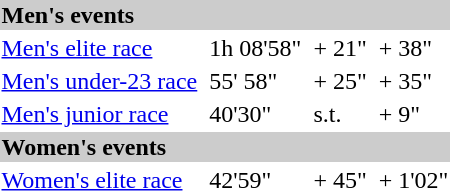<table>
<tr bgcolor="#cccccc">
<td colspan=7><strong>Men's events</strong></td>
</tr>
<tr>
<td><a href='#'>Men's elite race</a> <br></td>
<td></td>
<td>1h 08'58"</td>
<td></td>
<td>+ 21"</td>
<td></td>
<td>+ 38"</td>
</tr>
<tr>
<td><a href='#'>Men's under-23 race</a> <br></td>
<td></td>
<td>55' 58"</td>
<td></td>
<td>+ 25"</td>
<td></td>
<td>+ 35"</td>
</tr>
<tr>
<td><a href='#'>Men's junior race</a> <br></td>
<td></td>
<td>40'30"</td>
<td></td>
<td>s.t.</td>
<td></td>
<td>+ 9"</td>
</tr>
<tr bgcolor="#cccccc">
<td colspan=7><strong>Women's events</strong></td>
</tr>
<tr>
<td><a href='#'>Women's elite race</a><br></td>
<td></td>
<td>42'59"</td>
<td></td>
<td>+ 45"</td>
<td></td>
<td>+ 1'02"</td>
</tr>
</table>
